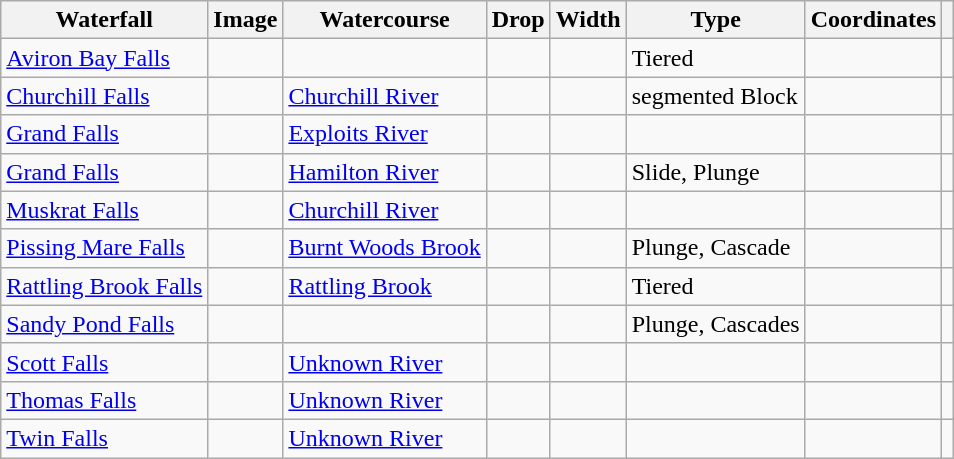<table class="wikitable sortable">
<tr>
<th>Waterfall</th>
<th class=unsortable>Image</th>
<th>Watercourse</th>
<th>Drop</th>
<th>Width</th>
<th>Type</th>
<th>Coordinates</th>
<th class=unsortable></th>
</tr>
<tr>
<td><a href='#'>Aviron Bay Falls</a></td>
<td></td>
<td></td>
<td></td>
<td></td>
<td>Tiered</td>
<td></td>
<td></td>
</tr>
<tr>
<td><a href='#'>Churchill Falls</a></td>
<td></td>
<td><a href='#'>Churchill River</a></td>
<td></td>
<td></td>
<td>segmented Block</td>
<td></td>
<td></td>
</tr>
<tr>
<td><a href='#'>Grand Falls</a></td>
<td></td>
<td><a href='#'>Exploits River</a></td>
<td></td>
<td></td>
<td></td>
<td></td>
<td></td>
</tr>
<tr>
<td><a href='#'>Grand Falls</a></td>
<td></td>
<td><a href='#'>Hamilton River</a></td>
<td></td>
<td></td>
<td>Slide, Plunge</td>
<td></td>
<td></td>
</tr>
<tr>
<td><a href='#'>Muskrat Falls</a></td>
<td></td>
<td><a href='#'>Churchill River</a></td>
<td></td>
<td></td>
<td></td>
<td></td>
<td></td>
</tr>
<tr>
<td><a href='#'>Pissing Mare Falls</a></td>
<td></td>
<td><a href='#'>Burnt Woods Brook</a></td>
<td></td>
<td></td>
<td>Plunge, Cascade</td>
<td></td>
<td></td>
</tr>
<tr>
<td><a href='#'>Rattling Brook Falls</a></td>
<td></td>
<td><a href='#'>Rattling Brook</a></td>
<td></td>
<td></td>
<td>Tiered</td>
<td></td>
<td></td>
</tr>
<tr>
<td><a href='#'>Sandy Pond Falls</a></td>
<td></td>
<td></td>
<td></td>
<td></td>
<td>Plunge, Cascades</td>
<td></td>
<td></td>
</tr>
<tr>
<td><a href='#'>Scott Falls</a></td>
<td></td>
<td><a href='#'>Unknown River</a></td>
<td></td>
<td></td>
<td></td>
<td></td>
<td></td>
</tr>
<tr>
<td><a href='#'>Thomas Falls</a></td>
<td></td>
<td><a href='#'>Unknown River</a></td>
<td></td>
<td></td>
<td></td>
<td></td>
<td></td>
</tr>
<tr>
<td><a href='#'>Twin Falls</a></td>
<td></td>
<td><a href='#'>Unknown River</a></td>
<td></td>
<td></td>
<td></td>
<td></td>
<td></td>
</tr>
</table>
